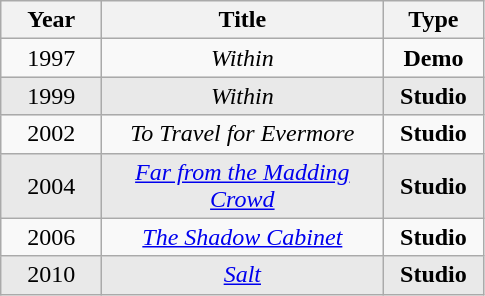<table class="wikitable">
<tr>
<th width="60">Year</th>
<th style="width:180px;">Title</th>
<th width="60">Type</th>
</tr>
<tr style="text-align:center;">
<td>1997</td>
<td><em>Within</em></td>
<td><span><strong>Demo</strong></span></td>
</tr>
<tr style="background:#e9e9e9; text-align:center;">
<td>1999</td>
<td><em>Within</em></td>
<td><span><strong>Studio</strong></span></td>
</tr>
<tr style="text-align:center;">
<td>2002</td>
<td><em>To Travel for Evermore</em></td>
<td><span><strong>Studio</strong></span></td>
</tr>
<tr style="background:#e9e9e9; text-align:center;">
<td>2004</td>
<td><em><a href='#'>Far from the Madding Crowd</a></em></td>
<td><span><strong>Studio</strong></span></td>
</tr>
<tr style="text-align:center;">
<td>2006</td>
<td><em><a href='#'>The Shadow Cabinet</a></em></td>
<td><span><strong>Studio</strong></span></td>
</tr>
<tr style="background:#e9e9e9;">
<td style="text-align:center;">2010</td>
<td style="text-align:center;"><em><a href='#'>Salt</a></em></td>
<td style="text-align:center;"><span><strong>Studio</strong></span></td>
</tr>
</table>
